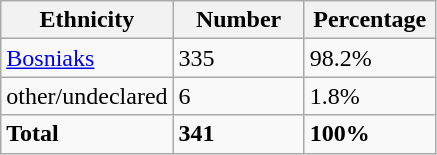<table class="wikitable">
<tr>
<th width="100px">Ethnicity</th>
<th width="80px">Number</th>
<th width="80px">Percentage</th>
</tr>
<tr>
<td><a href='#'>Bosniaks</a></td>
<td>335</td>
<td>98.2%</td>
</tr>
<tr>
<td>other/undeclared</td>
<td>6</td>
<td>1.8%</td>
</tr>
<tr>
<td><strong>Total</strong></td>
<td><strong>341</strong></td>
<td><strong>100%</strong></td>
</tr>
</table>
